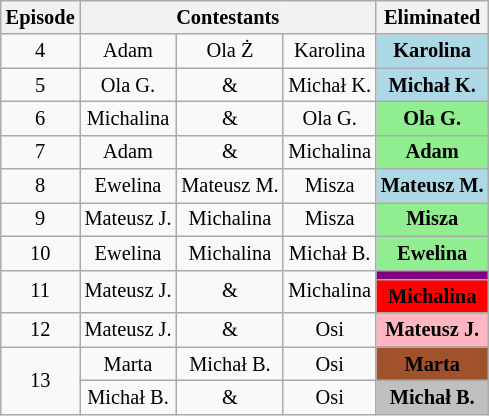<table class="wikitable" border="2" style="text-align:center; font-size:85%;">
<tr>
<th>Episode</th>
<th colspan="3">Contestants</th>
<th>Eliminated</th>
</tr>
<tr>
<td>4</td>
<td>Adam</td>
<td>Ola Ż</td>
<td>Karolina</td>
<td style="background:lightblue;"><strong>Karolina</strong></td>
</tr>
<tr>
<td>5</td>
<td>Ola G.</td>
<td>&</td>
<td>Michał K.</td>
<td style="background:lightblue;"><strong>Michał K.</strong></td>
</tr>
<tr>
<td>6</td>
<td>Michalina</td>
<td>&</td>
<td>Ola G.</td>
<td style="background:lightgreen;"><strong>Ola G.</strong></td>
</tr>
<tr>
<td>7</td>
<td>Adam</td>
<td>&</td>
<td>Michalina</td>
<td style="background:lightgreen;"><strong>Adam</strong></td>
</tr>
<tr>
<td>8</td>
<td>Ewelina</td>
<td>Mateusz M.</td>
<td>Misza</td>
<td style="background:lightblue;"><strong>Mateusz M.</strong></td>
</tr>
<tr>
<td>9</td>
<td>Mateusz J.</td>
<td>Michalina</td>
<td>Misza</td>
<td style="background:lightgreen;"><strong>Misza</strong></td>
</tr>
<tr>
<td>10</td>
<td>Ewelina</td>
<td>Michalina</td>
<td>Michał B.</td>
<td style="background:lightgreen;"><strong>Ewelina</strong></td>
</tr>
<tr>
<td rowspan="2">11</td>
<td rowspan="2">Mateusz J.</td>
<td rowspan="2">&</td>
<td rowspan="2">Michalina</td>
<td style="background:purple;"><strong></strong></td>
</tr>
<tr>
<td style="background:red;"><strong>Michalina</strong></td>
</tr>
<tr>
<td>12</td>
<td>Mateusz J.</td>
<td>&</td>
<td>Osi</td>
<td style="background:lightpink;"><strong>Mateusz J.</strong></td>
</tr>
<tr>
<td rowspan="2">13</td>
<td>Marta</td>
<td>Michał B.</td>
<td>Osi</td>
<td style="background:sienna;"><strong>Marta</strong></td>
</tr>
<tr>
<td>Michał B.</td>
<td>&</td>
<td>Osi</td>
<td style="background:silver;"><strong>Michał B.</strong></td>
</tr>
</table>
